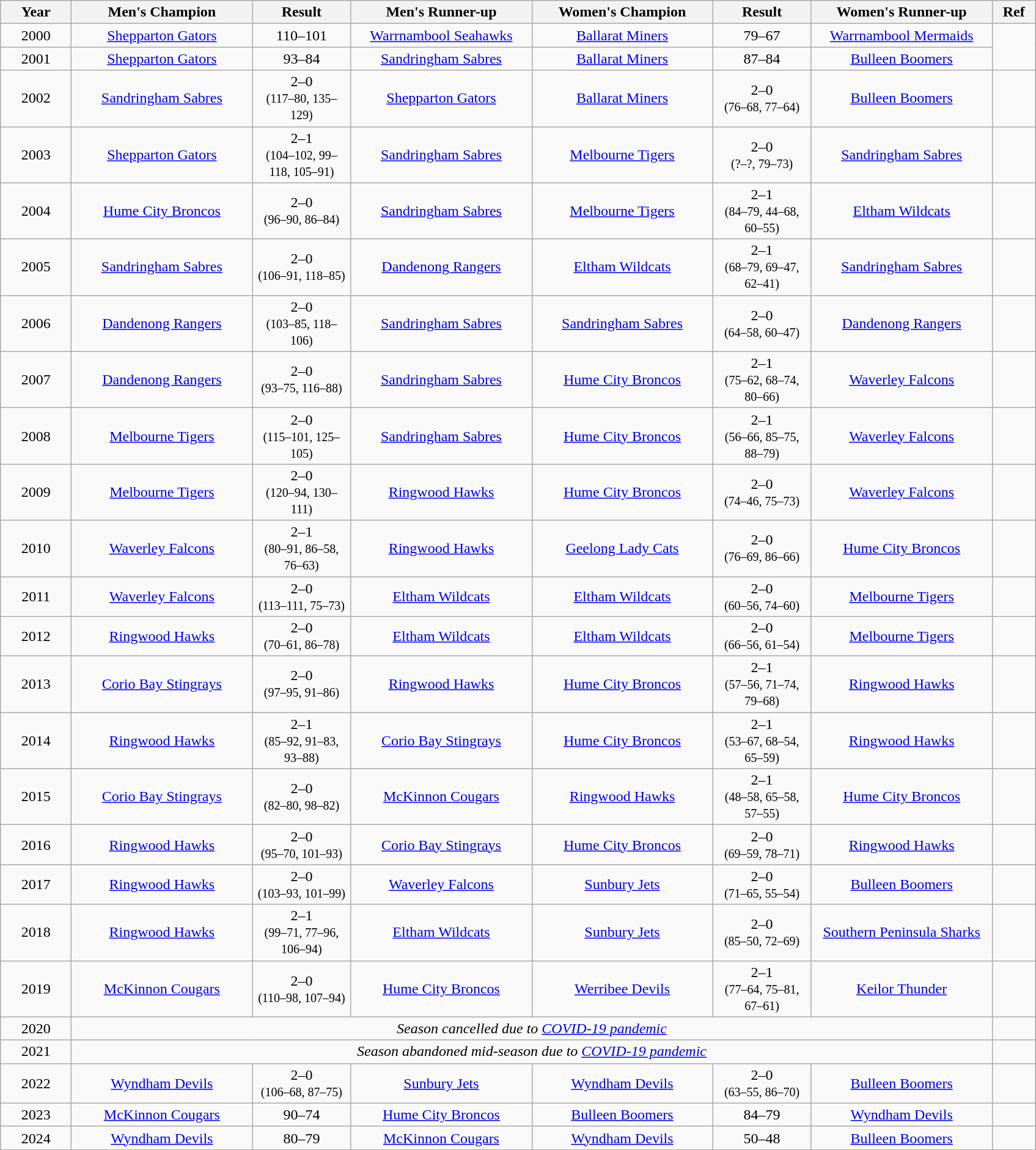<table class="wikitable" style="text-align:center">
<tr>
<th style="width:70px">Year</th>
<th style="width:190px">Men's Champion</th>
<th style="width:100px">Result</th>
<th style="width:190px">Men's Runner-up</th>
<th style="width:190px">Women's Champion</th>
<th style="width:100px">Result</th>
<th style="width:190px">Women's Runner-up</th>
<th style="width:40px">Ref</th>
</tr>
<tr>
<td>2000</td>
<td><a href='#'>Shepparton Gators</a></td>
<td>110–101</td>
<td><a href='#'>Warrnambool Seahawks</a></td>
<td><a href='#'>Ballarat Miners</a></td>
<td>79–67</td>
<td><a href='#'>Warrnambool Mermaids</a></td>
<td rowspan="2"></td>
</tr>
<tr>
<td>2001</td>
<td><a href='#'>Shepparton Gators</a></td>
<td>93–84</td>
<td><a href='#'>Sandringham Sabres</a></td>
<td><a href='#'>Ballarat Miners</a></td>
<td>87–84</td>
<td><a href='#'>Bulleen Boomers</a></td>
</tr>
<tr>
<td>2002</td>
<td><a href='#'>Sandringham Sabres</a></td>
<td>2–0<br><small>(117–80, 135–129)</small></td>
<td><a href='#'>Shepparton Gators</a></td>
<td><a href='#'>Ballarat Miners</a></td>
<td>2–0<br><small>(76–68, 77–64)</small></td>
<td><a href='#'>Bulleen Boomers</a></td>
<td></td>
</tr>
<tr>
<td>2003</td>
<td><a href='#'>Shepparton Gators</a></td>
<td>2–1<br><small>(104–102, 99–118, 105–91)</small></td>
<td><a href='#'>Sandringham Sabres</a></td>
<td><a href='#'>Melbourne Tigers</a></td>
<td>2–0<br><small>(?–?, 79–73)</small></td>
<td><a href='#'>Sandringham Sabres</a></td>
<td></td>
</tr>
<tr>
<td>2004</td>
<td><a href='#'>Hume City Broncos</a></td>
<td>2–0<br><small>(96–90, 86–84)</small></td>
<td><a href='#'>Sandringham Sabres</a></td>
<td><a href='#'>Melbourne Tigers</a></td>
<td>2–1<br><small>(84–79, 44–68, 60–55)</small></td>
<td><a href='#'>Eltham Wildcats</a></td>
<td></td>
</tr>
<tr>
<td>2005</td>
<td><a href='#'>Sandringham Sabres</a></td>
<td>2–0<br><small>(106–91, 118–85)</small></td>
<td><a href='#'>Dandenong Rangers</a></td>
<td><a href='#'>Eltham Wildcats</a></td>
<td>2–1<br><small>(68–79, 69–47, 62–41)</small></td>
<td><a href='#'>Sandringham Sabres</a></td>
<td></td>
</tr>
<tr>
<td>2006</td>
<td><a href='#'>Dandenong Rangers</a></td>
<td>2–0<br><small>(103–85, 118–106)</small></td>
<td><a href='#'>Sandringham Sabres</a></td>
<td><a href='#'>Sandringham Sabres</a></td>
<td>2–0<br><small>(64–58, 60–47)</small></td>
<td><a href='#'>Dandenong Rangers</a></td>
<td></td>
</tr>
<tr>
<td>2007</td>
<td><a href='#'>Dandenong Rangers</a></td>
<td>2–0<br><small>(93–75, 116–88)</small></td>
<td><a href='#'>Sandringham Sabres</a></td>
<td><a href='#'>Hume City Broncos</a></td>
<td>2–1<br><small>(75–62, 68–74, 80–66)</small></td>
<td><a href='#'>Waverley Falcons</a></td>
<td></td>
</tr>
<tr>
<td>2008</td>
<td><a href='#'>Melbourne Tigers</a></td>
<td>2–0<br><small>(115–101, 125–105)</small></td>
<td><a href='#'>Sandringham Sabres</a></td>
<td><a href='#'>Hume City Broncos</a></td>
<td>2–1<br><small>(56–66, 85–75, 88–79)</small></td>
<td><a href='#'>Waverley Falcons</a></td>
<td></td>
</tr>
<tr>
<td>2009</td>
<td><a href='#'>Melbourne Tigers</a></td>
<td>2–0<br><small>(120–94, 130–111)</small></td>
<td><a href='#'>Ringwood Hawks</a></td>
<td><a href='#'>Hume City Broncos</a></td>
<td>2–0<br><small>(74–46, 75–73)</small></td>
<td><a href='#'>Waverley Falcons</a></td>
<td></td>
</tr>
<tr>
<td>2010</td>
<td><a href='#'>Waverley Falcons</a></td>
<td>2–1<br><small>(80–91, 86–58, 76–63)</small></td>
<td><a href='#'>Ringwood Hawks</a></td>
<td><a href='#'>Geelong Lady Cats</a></td>
<td>2–0<br><small>(76–69, 86–66)</small></td>
<td><a href='#'>Hume City Broncos</a></td>
<td></td>
</tr>
<tr>
<td>2011</td>
<td><a href='#'>Waverley Falcons</a></td>
<td>2–0<br><small>(113–111, 75–73)</small></td>
<td><a href='#'>Eltham Wildcats</a></td>
<td><a href='#'>Eltham Wildcats</a></td>
<td>2–0<br><small>(60–56, 74–60)</small></td>
<td><a href='#'>Melbourne Tigers</a></td>
<td></td>
</tr>
<tr>
<td>2012</td>
<td><a href='#'>Ringwood Hawks</a></td>
<td>2–0<br><small>(70–61, 86–78)</small></td>
<td><a href='#'>Eltham Wildcats</a></td>
<td><a href='#'>Eltham Wildcats</a></td>
<td>2–0<br><small>(66–56, 61–54)</small></td>
<td><a href='#'>Melbourne Tigers</a></td>
<td></td>
</tr>
<tr>
<td>2013</td>
<td><a href='#'>Corio Bay Stingrays</a></td>
<td>2–0<br><small>(97–95, 91–86)</small></td>
<td><a href='#'>Ringwood Hawks</a></td>
<td><a href='#'>Hume City Broncos</a></td>
<td>2–1<br><small>(57–56, 71–74, 79–68)</small></td>
<td><a href='#'>Ringwood Hawks</a></td>
<td></td>
</tr>
<tr>
<td>2014</td>
<td><a href='#'>Ringwood Hawks</a></td>
<td>2–1<br><small>(85–92, 91–83, 93–88)</small></td>
<td><a href='#'>Corio Bay Stingrays</a></td>
<td><a href='#'>Hume City Broncos</a></td>
<td>2–1<br><small>(53–67, 68–54, 65–59)</small></td>
<td><a href='#'>Ringwood Hawks</a></td>
<td></td>
</tr>
<tr>
<td>2015</td>
<td><a href='#'>Corio Bay Stingrays</a></td>
<td>2–0<br><small>(82–80, 98–82)</small></td>
<td><a href='#'>McKinnon Cougars</a></td>
<td><a href='#'>Ringwood Hawks</a></td>
<td>2–1<br><small>(48–58, 65–58, 57–55)</small></td>
<td><a href='#'>Hume City Broncos</a></td>
<td></td>
</tr>
<tr>
<td>2016</td>
<td><a href='#'>Ringwood Hawks</a></td>
<td>2–0<br><small>(95–70, 101–93)</small></td>
<td><a href='#'>Corio Bay Stingrays</a></td>
<td><a href='#'>Hume City Broncos</a></td>
<td>2–0<br><small>(69–59, 78–71)</small></td>
<td><a href='#'>Ringwood Hawks</a></td>
<td></td>
</tr>
<tr>
<td>2017</td>
<td><a href='#'>Ringwood Hawks</a></td>
<td>2–0<br><small>(103–93, 101–99)</small></td>
<td><a href='#'>Waverley Falcons</a></td>
<td><a href='#'>Sunbury Jets</a></td>
<td>2–0<br><small>(71–65, 55–54)</small></td>
<td><a href='#'>Bulleen Boomers</a></td>
<td></td>
</tr>
<tr>
<td>2018</td>
<td><a href='#'>Ringwood Hawks</a></td>
<td>2–1<br><small>(99–71, 77–96, 106–94)</small></td>
<td><a href='#'>Eltham Wildcats</a></td>
<td><a href='#'>Sunbury Jets</a></td>
<td>2–0<br><small>(85–50, 72–69)</small></td>
<td><a href='#'>Southern Peninsula Sharks</a></td>
<td></td>
</tr>
<tr>
<td>2019</td>
<td><a href='#'>McKinnon Cougars</a></td>
<td>2–0<br><small>(110–98, 107–94)</small></td>
<td><a href='#'>Hume City Broncos</a></td>
<td><a href='#'>Werribee Devils</a></td>
<td>2–1<br><small>(77–64, 75–81, 67–61)</small></td>
<td><a href='#'>Keilor Thunder</a></td>
<td></td>
</tr>
<tr>
<td>2020</td>
<td colspan=6><em>Season cancelled due to <a href='#'>COVID-19 pandemic</a></em></td>
<td></td>
</tr>
<tr>
<td>2021</td>
<td colspan=6><em>Season abandoned mid-season due to <a href='#'>COVID-19 pandemic</a></em></td>
<td></td>
</tr>
<tr>
<td>2022</td>
<td><a href='#'>Wyndham Devils</a></td>
<td>2–0<br><small>(106–68, 87–75)</small></td>
<td><a href='#'>Sunbury Jets</a></td>
<td><a href='#'>Wyndham Devils</a></td>
<td>2–0<br><small>(63–55, 86–70)</small></td>
<td><a href='#'>Bulleen Boomers</a></td>
<td></td>
</tr>
<tr>
<td>2023</td>
<td><a href='#'>McKinnon Cougars</a></td>
<td>90–74</td>
<td><a href='#'>Hume City Broncos</a></td>
<td><a href='#'>Bulleen Boomers</a></td>
<td>84–79</td>
<td><a href='#'>Wyndham Devils</a></td>
<td></td>
</tr>
<tr>
<td>2024</td>
<td><a href='#'>Wyndham Devils</a></td>
<td>80–79</td>
<td><a href='#'>McKinnon Cougars</a></td>
<td><a href='#'>Wyndham Devils</a></td>
<td>50–48</td>
<td><a href='#'>Bulleen Boomers</a></td>
<td></td>
</tr>
<tr>
</tr>
</table>
